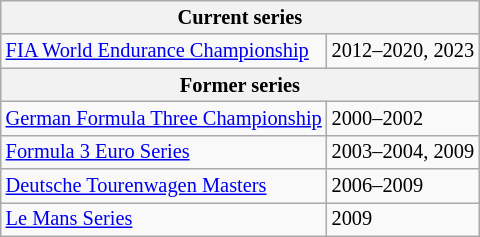<table class="wikitable" border="1" style="font-size:85%;">
<tr>
<th colspan=2>Current series</th>
</tr>
<tr>
<td><a href='#'>FIA World Endurance Championship</a></td>
<td>2012–2020, 2023</td>
</tr>
<tr>
<th colspan=2>Former series</th>
</tr>
<tr>
<td><a href='#'>German Formula Three Championship</a></td>
<td>2000–2002</td>
</tr>
<tr>
<td><a href='#'>Formula 3 Euro Series</a></td>
<td>2003–2004, 2009</td>
</tr>
<tr>
<td><a href='#'>Deutsche Tourenwagen Masters</a></td>
<td>2006–2009</td>
</tr>
<tr>
<td><a href='#'>Le Mans Series</a></td>
<td>2009</td>
</tr>
</table>
